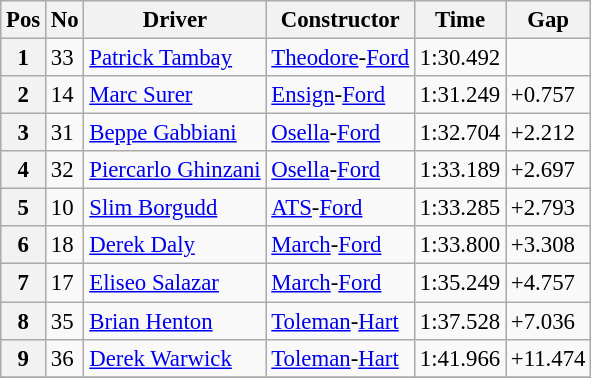<table class="wikitable sortable" style="font-size: 95%;">
<tr>
<th>Pos</th>
<th>No</th>
<th>Driver</th>
<th>Constructor</th>
<th>Time</th>
<th>Gap</th>
</tr>
<tr>
<th>1</th>
<td>33</td>
<td> <a href='#'>Patrick Tambay</a></td>
<td><a href='#'>Theodore</a>-<a href='#'>Ford</a></td>
<td>1:30.492</td>
<td></td>
</tr>
<tr>
<th>2</th>
<td>14</td>
<td> <a href='#'>Marc Surer</a></td>
<td><a href='#'>Ensign</a>-<a href='#'>Ford</a></td>
<td>1:31.249</td>
<td>+0.757</td>
</tr>
<tr>
<th>3</th>
<td>31</td>
<td> <a href='#'>Beppe Gabbiani</a></td>
<td><a href='#'>Osella</a>-<a href='#'>Ford</a></td>
<td>1:32.704</td>
<td>+2.212</td>
</tr>
<tr>
<th>4</th>
<td>32</td>
<td> <a href='#'>Piercarlo Ghinzani</a></td>
<td><a href='#'>Osella</a>-<a href='#'>Ford</a></td>
<td>1:33.189</td>
<td>+2.697</td>
</tr>
<tr>
<th>5</th>
<td>10</td>
<td> <a href='#'>Slim Borgudd</a></td>
<td><a href='#'>ATS</a>-<a href='#'>Ford</a></td>
<td>1:33.285</td>
<td>+2.793</td>
</tr>
<tr>
<th>6</th>
<td>18</td>
<td> <a href='#'>Derek Daly</a></td>
<td><a href='#'>March</a>-<a href='#'>Ford</a></td>
<td>1:33.800</td>
<td>+3.308</td>
</tr>
<tr>
<th>7</th>
<td>17</td>
<td> <a href='#'>Eliseo Salazar</a></td>
<td><a href='#'>March</a>-<a href='#'>Ford</a></td>
<td>1:35.249</td>
<td>+4.757</td>
</tr>
<tr>
<th>8</th>
<td>35</td>
<td> <a href='#'>Brian Henton</a></td>
<td><a href='#'>Toleman</a>-<a href='#'>Hart</a></td>
<td>1:37.528</td>
<td>+7.036</td>
</tr>
<tr>
<th>9</th>
<td>36</td>
<td> <a href='#'>Derek Warwick</a></td>
<td><a href='#'>Toleman</a>-<a href='#'>Hart</a></td>
<td>1:41.966</td>
<td>+11.474</td>
</tr>
<tr>
</tr>
</table>
